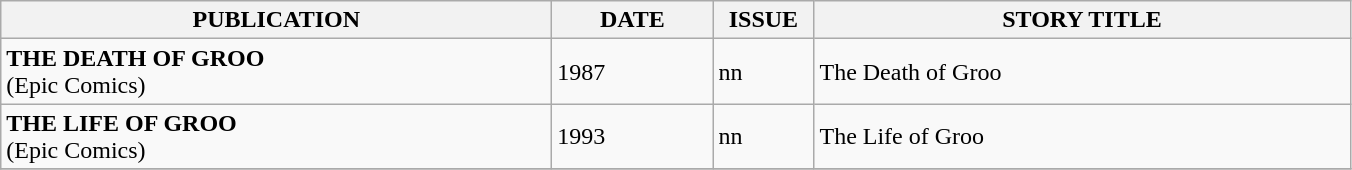<table class="wikitable">
<tr>
<th width="360"><strong>PUBLICATION</strong></th>
<th width="100"><strong>DATE</strong></th>
<th width="60"><strong>ISSUE</strong></th>
<th width="350"><strong>STORY TITLE</strong></th>
</tr>
<tr>
<td><strong>THE DEATH OF GROO</strong><br>(Epic Comics)</td>
<td>1987</td>
<td>nn</td>
<td>The Death of Groo</td>
</tr>
<tr>
<td><strong>THE LIFE OF GROO</strong><br>(Epic Comics)</td>
<td>1993</td>
<td>nn</td>
<td>The Life of Groo</td>
</tr>
<tr>
</tr>
</table>
